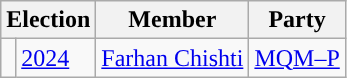<table class="wikitable">
<tr>
<th colspan="2">Election</th>
<th>Member</th>
<th>Party</th>
</tr>
<tr>
<td style="background-color: "></td>
<td><a href='#'>2024</a></td>
<td><a href='#'>Farhan Chishti</a></td>
<td><a href='#'>MQM–P</a></td>
</tr>
</table>
